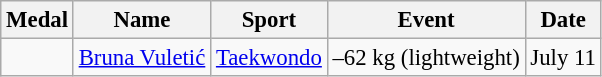<table class="wikitable sortable" style="font-size: 95%;">
<tr>
<th>Medal</th>
<th>Name</th>
<th>Sport</th>
<th>Event</th>
<th>Date</th>
</tr>
<tr>
<td></td>
<td><a href='#'>Bruna Vuletić</a></td>
<td><a href='#'>Taekwondo</a></td>
<td>–62 kg (lightweight)</td>
<td>July 11</td>
</tr>
</table>
